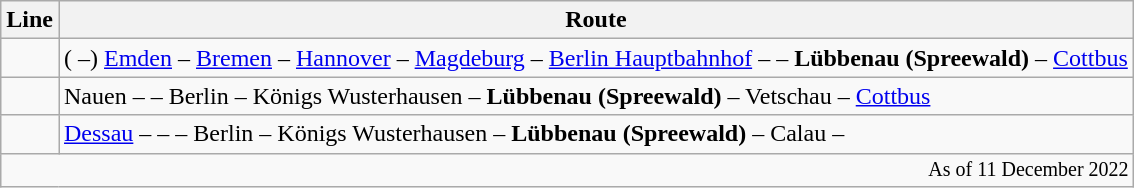<table class="wikitable">
<tr class="hintergrundfarbe5">
<th>Line</th>
<th>Route</th>
</tr>
<tr>
<td style="text-align:center"></td>
<td>( –) <a href='#'>Emden</a> – <a href='#'>Bremen</a> – <a href='#'>Hannover</a> – <a href='#'>Magdeburg</a> – <a href='#'>Berlin Hauptbahnhof</a> –  – <strong>Lübbenau (Spreewald)</strong> – <a href='#'>Cottbus</a></td>
</tr>
<tr>
<td align="center"></td>
<td>Nauen –  – Berlin – Königs Wusterhausen – <strong>Lübbenau (Spreewald)</strong> – Vetschau – <a href='#'>Cottbus</a></td>
</tr>
<tr>
<td align="center"></td>
<td><a href='#'>Dessau</a> –  –  – Berlin – Königs Wusterhausen – <strong>Lübbenau (Spreewald)</strong> – Calau – </td>
</tr>
<tr>
<td colspan="2" style="text-align:right; font-size:smaller;">As of 11 December 2022</td>
</tr>
</table>
